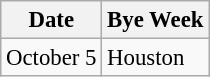<table class="wikitable" style="font-size:95%;">
<tr>
<th>Date</th>
<th colspan="3">Bye Week</th>
</tr>
<tr>
<td>October 5</td>
<td>Houston</td>
</tr>
</table>
